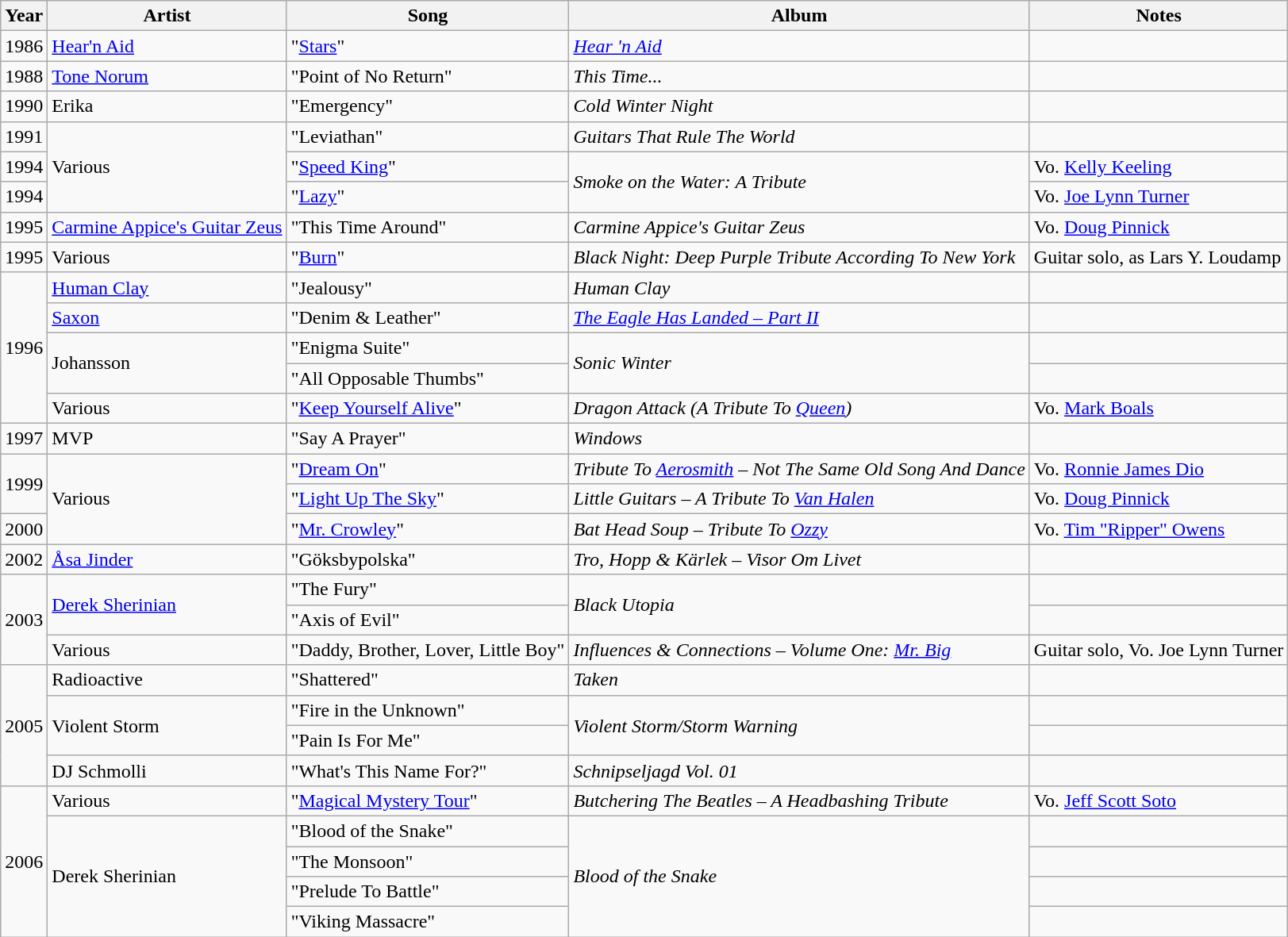<table class="wikitable">
<tr>
<th>Year</th>
<th>Artist</th>
<th>Song</th>
<th>Album</th>
<th>Notes</th>
</tr>
<tr>
<td>1986</td>
<td><a href='#'>Hear'n Aid</a></td>
<td>"<a href='#'>Stars</a>"</td>
<td><em><a href='#'>Hear 'n Aid</a></em></td>
<td></td>
</tr>
<tr>
<td>1988</td>
<td><a href='#'>Tone Norum</a></td>
<td>"Point of No Return"</td>
<td><em>This Time...</em></td>
<td></td>
</tr>
<tr>
<td>1990</td>
<td>Erika</td>
<td>"Emergency"</td>
<td><em>Cold Winter Night</em></td>
<td></td>
</tr>
<tr>
<td>1991</td>
<td rowspan="3">Various</td>
<td>"Leviathan"</td>
<td><em>Guitars That Rule The World</em></td>
<td></td>
</tr>
<tr>
<td>1994</td>
<td>"<a href='#'>Speed King</a>"</td>
<td rowspan="2"><em>Smoke on the Water: A Tribute</em></td>
<td>Vo. <a href='#'>Kelly Keeling</a></td>
</tr>
<tr>
<td>1994</td>
<td>"<a href='#'>Lazy</a>"</td>
<td>Vo. <a href='#'>Joe Lynn Turner</a></td>
</tr>
<tr>
<td>1995</td>
<td><a href='#'>Carmine Appice's Guitar Zeus</a></td>
<td>"This Time Around"</td>
<td><em>Carmine Appice's Guitar Zeus</em></td>
<td>Vo. <a href='#'>Doug Pinnick</a></td>
</tr>
<tr>
<td>1995</td>
<td>Various</td>
<td>"<a href='#'>Burn</a>"</td>
<td><em>Black Night: Deep Purple Tribute According To New York</em></td>
<td>Guitar solo, as Lars Y. Loudamp</td>
</tr>
<tr>
<td rowspan="5">1996</td>
<td><a href='#'>Human Clay</a></td>
<td>"Jealousy"</td>
<td><em>Human Clay</em></td>
<td></td>
</tr>
<tr>
<td><a href='#'>Saxon</a></td>
<td>"Denim & Leather"</td>
<td><em><a href='#'>The Eagle Has Landed – Part II</a></em></td>
<td></td>
</tr>
<tr>
<td rowspan="2">Johansson</td>
<td>"Enigma Suite"</td>
<td rowspan="2"><em>Sonic Winter</em></td>
<td></td>
</tr>
<tr>
<td>"All Opposable Thumbs"</td>
<td></td>
</tr>
<tr>
<td>Various</td>
<td>"<a href='#'>Keep Yourself Alive</a>"</td>
<td><em>Dragon Attack (A Tribute To <a href='#'>Queen</a>)</em></td>
<td>Vo. <a href='#'>Mark Boals</a></td>
</tr>
<tr>
<td>1997</td>
<td>MVP</td>
<td>"Say A Prayer"</td>
<td><em>Windows</em></td>
<td></td>
</tr>
<tr>
<td rowspan="2">1999</td>
<td rowspan="3">Various</td>
<td>"<a href='#'>Dream On</a>"</td>
<td><em>Tribute To <a href='#'>Aerosmith</a> – Not The Same Old Song And Dance</em></td>
<td>Vo. <a href='#'>Ronnie James Dio</a></td>
</tr>
<tr>
<td>"<a href='#'>Light Up The Sky</a>"</td>
<td><em>Little Guitars – A Tribute To <a href='#'>Van Halen</a></em></td>
<td>Vo. <a href='#'>Doug Pinnick</a></td>
</tr>
<tr>
<td>2000</td>
<td>"<a href='#'>Mr. Crowley</a>"</td>
<td><em>Bat Head Soup – Tribute To <a href='#'>Ozzy</a></em></td>
<td>Vo. <a href='#'>Tim "Ripper" Owens</a></td>
</tr>
<tr>
<td>2002</td>
<td><a href='#'>Åsa Jinder</a></td>
<td>"Göksbypolska"</td>
<td><em>Tro, Hopp & Kärlek – Visor Om Livet</em></td>
<td></td>
</tr>
<tr>
<td rowspan="3">2003</td>
<td rowspan="2"><a href='#'>Derek Sherinian</a></td>
<td>"The Fury"</td>
<td rowspan="2"><em>Black Utopia</em></td>
<td></td>
</tr>
<tr>
<td>"Axis of Evil"</td>
<td></td>
</tr>
<tr>
<td>Various</td>
<td>"Daddy, Brother, Lover, Little Boy"</td>
<td><em>Influences & Connections – Volume One: <a href='#'>Mr. Big</a></em></td>
<td>Guitar solo, Vo. Joe Lynn Turner</td>
</tr>
<tr>
<td rowspan="4">2005</td>
<td>Radioactive</td>
<td>"Shattered"</td>
<td><em>Taken</em></td>
<td></td>
</tr>
<tr>
<td rowspan="2">Violent Storm</td>
<td>"Fire in the Unknown"</td>
<td rowspan="2"><em>Violent Storm/Storm Warning</em></td>
<td></td>
</tr>
<tr>
<td>"Pain Is For Me"</td>
<td></td>
</tr>
<tr>
<td>DJ Schmolli</td>
<td>"What's This Name For?"</td>
<td><em>Schnipseljagd Vol. 01</em></td>
<td></td>
</tr>
<tr>
<td rowspan="5">2006</td>
<td>Various</td>
<td>"<a href='#'>Magical Mystery Tour</a>"</td>
<td><em>Butchering The Beatles – A Headbashing Tribute</em></td>
<td>Vo. <a href='#'>Jeff Scott Soto</a></td>
</tr>
<tr>
<td rowspan="4">Derek Sherinian</td>
<td>"Blood of the Snake"</td>
<td rowspan="4"><em>Blood of the Snake</em></td>
<td></td>
</tr>
<tr>
<td>"The Monsoon"</td>
<td></td>
</tr>
<tr>
<td>"Prelude To Battle"</td>
<td></td>
</tr>
<tr>
<td>"Viking Massacre"</td>
<td></td>
</tr>
</table>
